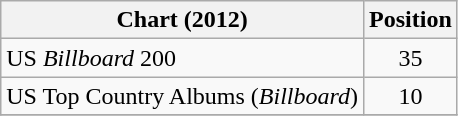<table class="wikitable">
<tr>
<th>Chart (2012)</th>
<th>Position</th>
</tr>
<tr>
<td>US <em>Billboard</em> 200</td>
<td style="text-align:center;">35</td>
</tr>
<tr>
<td>US Top Country Albums (<em>Billboard</em>)</td>
<td style="text-align:center;">10</td>
</tr>
<tr>
</tr>
</table>
